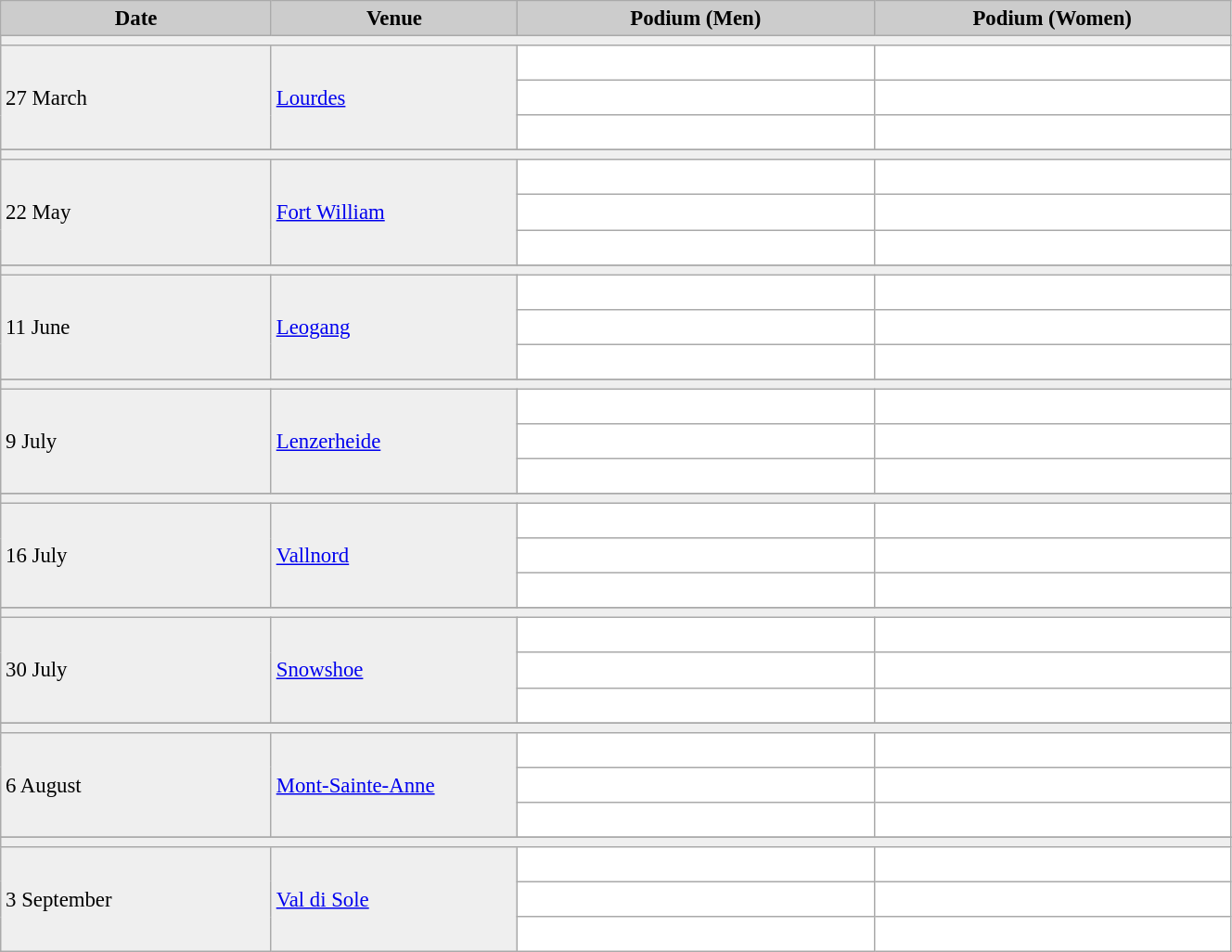<table class="wikitable" width=70% bgcolor="#f7f8ff" cellpadding="3" cellspacing="0" border="1" style="font-size: 95%; border: gray solid 1px; border-collapse: collapse;">
<tr bgcolor="#CCCCCC">
<td align="center"><strong>Date</strong></td>
<td width=20% align="center"><strong>Venue</strong></td>
<td width=29% align="center"><strong>Podium (Men)</strong></td>
<td width=29% align="center"><strong>Podium (Women)</strong></td>
</tr>
<tr bgcolor="#EFEFEF">
<td colspan=4></td>
</tr>
<tr bgcolor="#EFEFEF">
<td rowspan=3>27 March</td>
<td rowspan=3> <a href='#'>Lourdes</a></td>
<td bgcolor="#ffffff">   </td>
<td bgcolor="#ffffff">   </td>
</tr>
<tr>
<td bgcolor="#ffffff">   </td>
<td bgcolor="#ffffff">   </td>
</tr>
<tr>
<td bgcolor="#ffffff">   </td>
<td bgcolor="#ffffff">   </td>
</tr>
<tr>
</tr>
<tr bgcolor="#EFEFEF">
<td colspan=4></td>
</tr>
<tr bgcolor="#EFEFEF">
<td rowspan=3>22 May</td>
<td rowspan=3> <a href='#'>Fort William</a></td>
<td bgcolor="#ffffff">   </td>
<td bgcolor="#ffffff">   </td>
</tr>
<tr>
<td bgcolor="#ffffff">   </td>
<td bgcolor="#ffffff">   </td>
</tr>
<tr>
<td bgcolor="#ffffff">   </td>
<td bgcolor="#ffffff">   </td>
</tr>
<tr>
</tr>
<tr bgcolor="#EFEFEF">
<td colspan=4></td>
</tr>
<tr bgcolor="#EFEFEF">
<td rowspan=3>11 June</td>
<td rowspan=3> <a href='#'>Leogang</a></td>
<td bgcolor="#ffffff">   </td>
<td bgcolor="#ffffff">   </td>
</tr>
<tr>
<td bgcolor="#ffffff">   </td>
<td bgcolor="#ffffff">   </td>
</tr>
<tr>
<td bgcolor="#ffffff">   </td>
<td bgcolor="#ffffff">   </td>
</tr>
<tr>
</tr>
<tr bgcolor="#EFEFEF">
<td colspan=4></td>
</tr>
<tr bgcolor="#EFEFEF">
<td rowspan=3>9 July</td>
<td rowspan=3> <a href='#'>Lenzerheide</a></td>
<td bgcolor="#ffffff">   </td>
<td bgcolor="#ffffff">   </td>
</tr>
<tr>
<td bgcolor="#ffffff">   </td>
<td bgcolor="#ffffff">   </td>
</tr>
<tr>
<td bgcolor="#ffffff">   </td>
<td bgcolor="#ffffff">   </td>
</tr>
<tr>
</tr>
<tr bgcolor="#EFEFEF">
<td colspan=4></td>
</tr>
<tr bgcolor="#EFEFEF">
<td rowspan=3>16 July</td>
<td rowspan=3> <a href='#'>Vallnord</a></td>
<td bgcolor="#ffffff">   </td>
<td bgcolor="#ffffff">   </td>
</tr>
<tr>
<td bgcolor="#ffffff">   </td>
<td bgcolor="#ffffff">   </td>
</tr>
<tr>
<td bgcolor="#ffffff">   </td>
<td bgcolor="#ffffff">   </td>
</tr>
<tr>
</tr>
<tr bgcolor="#EFEFEF">
<td colspan=4></td>
</tr>
<tr bgcolor="#EFEFEF">
<td rowspan=3>30 July</td>
<td rowspan=3> <a href='#'>Snowshoe</a></td>
<td bgcolor="#ffffff">   </td>
<td bgcolor="#ffffff">   </td>
</tr>
<tr>
<td bgcolor="#ffffff">   </td>
<td bgcolor="#ffffff">   </td>
</tr>
<tr>
<td bgcolor="#ffffff">   </td>
<td bgcolor="#ffffff">   </td>
</tr>
<tr>
</tr>
<tr bgcolor="#EFEFEF">
<td colspan=4></td>
</tr>
<tr bgcolor="#EFEFEF">
<td rowspan=3>6 August</td>
<td rowspan=3> <a href='#'>Mont-Sainte-Anne</a></td>
<td bgcolor="#ffffff">   </td>
<td bgcolor="#ffffff">   </td>
</tr>
<tr>
<td bgcolor="#ffffff">   </td>
<td bgcolor="#ffffff">   </td>
</tr>
<tr>
<td bgcolor="#ffffff">   </td>
<td bgcolor="#ffffff">   </td>
</tr>
<tr>
</tr>
<tr bgcolor="#EFEFEF">
<td colspan=4></td>
</tr>
<tr bgcolor="#EFEFEF">
<td rowspan=3>3 September</td>
<td rowspan=3> <a href='#'>Val di Sole</a></td>
<td bgcolor="#ffffff">   </td>
<td bgcolor="#ffffff">   </td>
</tr>
<tr>
<td bgcolor="#ffffff">   </td>
<td bgcolor="#ffffff">   </td>
</tr>
<tr>
<td bgcolor="#ffffff">   </td>
<td bgcolor="#ffffff">   </td>
</tr>
</table>
